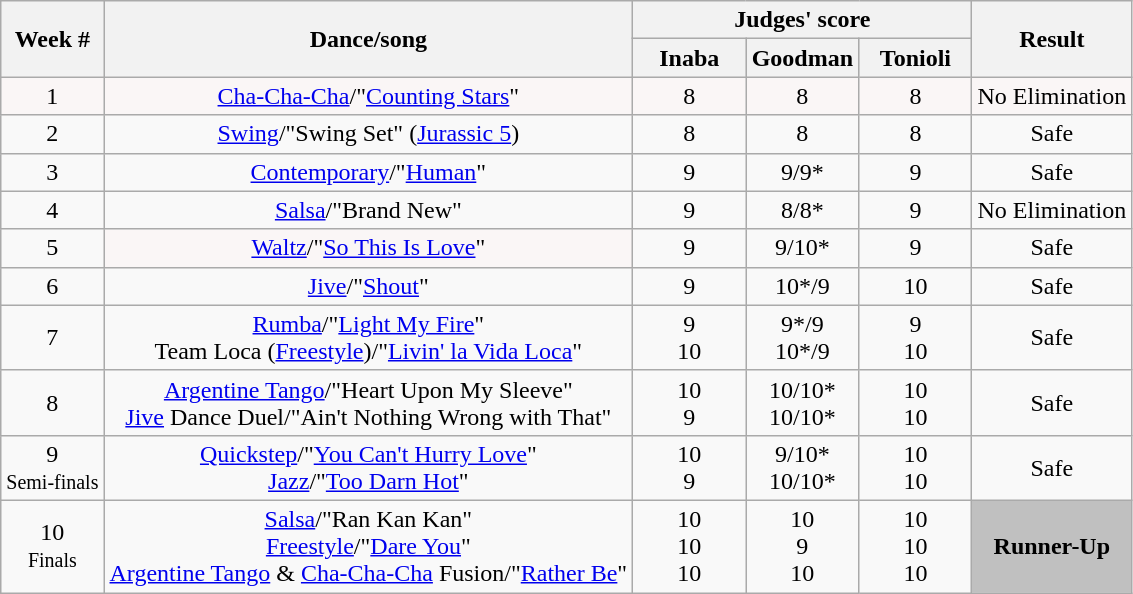<table class="wikitable" style="text-align:center">
<tr>
<th rowspan="2">Week #</th>
<th rowspan="2">Dance/song</th>
<th colspan="3">Judges' score</th>
<th rowspan="2">Result</th>
</tr>
<tr style="text-align: center; background:#ccc;">
<th style="width:10%; ">Inaba</th>
<th style="width:10%; ">Goodman</th>
<th style="width:10%; ">Tonioli</th>
</tr>
<tr style="text-align: center; background:#faf6f6;">
<td>1</td>
<td><a href='#'>Cha-Cha-Cha</a>/"<a href='#'>Counting Stars</a>"</td>
<td>8</td>
<td>8</td>
<td>8</td>
<td>No Elimination</td>
</tr>
<tr>
<td>2</td>
<td><a href='#'>Swing</a>/"Swing Set" (<a href='#'>Jurassic 5</a>)</td>
<td>8</td>
<td>8</td>
<td>8</td>
<td>Safe</td>
</tr>
<tr>
<td>3</td>
<td><a href='#'>Contemporary</a>/"<a href='#'>Human</a>"</td>
<td>9</td>
<td>9/9*</td>
<td>9</td>
<td>Safe</td>
</tr>
<tr>
<td>4</td>
<td><a href='#'>Salsa</a>/"Brand New"</td>
<td>9</td>
<td>8/8*</td>
<td>9</td>
<td>No Elimination</td>
</tr>
<tr>
<td>5</td>
<td style="text-align: center; background:#faf6f6;"><a href='#'>Waltz</a>/"<a href='#'>So This Is Love</a>"</td>
<td>9</td>
<td>9/10*</td>
<td>9</td>
<td>Safe</td>
</tr>
<tr>
<td>6</td>
<td><a href='#'>Jive</a>/"<a href='#'>Shout</a>"</td>
<td>9</td>
<td>10*/9</td>
<td>10</td>
<td>Safe</td>
</tr>
<tr>
<td>7</td>
<td><a href='#'>Rumba</a>/"<a href='#'>Light My Fire</a>"<br>Team Loca (<a href='#'>Freestyle</a>)/"<a href='#'>Livin' la Vida Loca</a>"</td>
<td>9<br>10</td>
<td>9*/9<br>10*/9</td>
<td>9<br>10</td>
<td>Safe</td>
</tr>
<tr>
<td>8</td>
<td><a href='#'>Argentine Tango</a>/"Heart Upon My Sleeve"<br><a href='#'>Jive</a> Dance Duel/"Ain't Nothing Wrong with That"</td>
<td>10<br>9</td>
<td>10/10*<br>10/10*</td>
<td>10<br>10</td>
<td>Safe</td>
</tr>
<tr>
<td>9<br><small>Semi-finals</small></td>
<td><a href='#'>Quickstep</a>/"<a href='#'>You Can't Hurry Love</a>"<br><a href='#'>Jazz</a>/"<a href='#'>Too Darn Hot</a>"</td>
<td>10<br>9</td>
<td>9/10*<br>10/10*</td>
<td>10<br>10</td>
<td>Safe</td>
</tr>
<tr>
<td>10<br><small>Finals</small></td>
<td><a href='#'>Salsa</a>/"Ran Kan Kan"<br><a href='#'>Freestyle</a>/"<a href='#'>Dare You</a>"<br><a href='#'>Argentine Tango</a> & <a href='#'>Cha-Cha-Cha</a> Fusion/"<a href='#'>Rather Be</a>"</td>
<td>10<br>10<br>10</td>
<td>10<br>9<br>10</td>
<td>10<br>10<br>10</td>
<th style="background:silver;">Runner-Up</th>
</tr>
</table>
